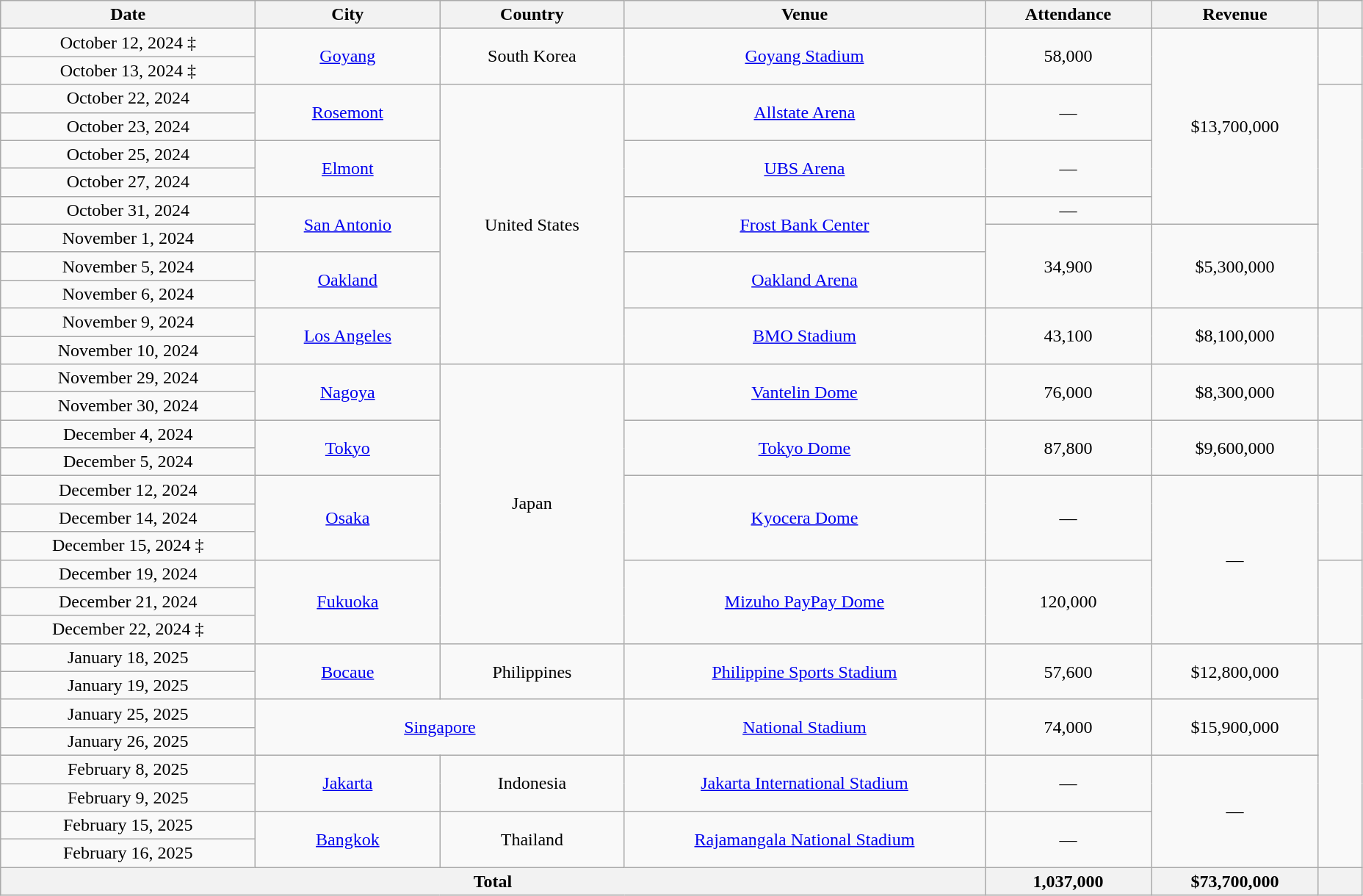<table class="wikitable" style="text-align:center;">
<tr>
<th scope="col" style="width:14em;">Date</th>
<th scope="col" style="width:10em;">City</th>
<th scope="col" style="width:10em;">Country</th>
<th scope="col" style="width:20em;">Venue</th>
<th scope="col" style="width:9em;">Attendance</th>
<th scope="col" style="width:9em;">Revenue</th>
<th scope="col" style="width:2em;"></th>
</tr>
<tr>
<td>October 12, 2024 ‡</td>
<td rowspan="2"><a href='#'>Goyang</a></td>
<td rowspan="2">South Korea</td>
<td rowspan="2"><a href='#'>Goyang Stadium</a></td>
<td rowspan="2">58,000</td>
<td rowspan="7">$13,700,000</td>
<td rowspan="2"></td>
</tr>
<tr>
<td>October 13, 2024 ‡</td>
</tr>
<tr>
<td>October 22, 2024</td>
<td rowspan="2"><a href='#'>Rosemont</a></td>
<td rowspan="10">United States</td>
<td rowspan="2"><a href='#'>Allstate Arena</a></td>
<td rowspan="2">—</td>
<td rowspan="8"></td>
</tr>
<tr>
<td>October 23, 2024</td>
</tr>
<tr>
<td>October 25, 2024</td>
<td rowspan="2"><a href='#'>Elmont</a></td>
<td rowspan="2"><a href='#'>UBS Arena</a></td>
<td rowspan="2">—</td>
</tr>
<tr>
<td>October 27, 2024</td>
</tr>
<tr>
<td>October 31, 2024</td>
<td rowspan="2"><a href='#'>San Antonio</a></td>
<td rowspan="2"><a href='#'>Frost Bank Center</a></td>
<td rowspan="1">—</td>
</tr>
<tr>
<td>November 1, 2024</td>
<td rowspan="3">34,900</td>
<td rowspan="3">$5,300,000</td>
</tr>
<tr>
<td>November 5, 2024</td>
<td rowspan="2"><a href='#'>Oakland</a></td>
<td rowspan="2"><a href='#'>Oakland Arena</a></td>
</tr>
<tr>
<td>November 6, 2024</td>
</tr>
<tr>
<td>November 9, 2024</td>
<td rowspan="2"><a href='#'>Los Angeles</a></td>
<td rowspan="2"><a href='#'>BMO Stadium</a></td>
<td rowspan="2">43,100</td>
<td rowspan="2">$8,100,000</td>
<td rowspan="2"></td>
</tr>
<tr>
<td>November 10, 2024</td>
</tr>
<tr>
<td>November 29, 2024</td>
<td rowspan="2"><a href='#'>Nagoya</a></td>
<td rowspan="10">Japan</td>
<td rowspan="2"><a href='#'>Vantelin Dome</a></td>
<td rowspan="2">76,000</td>
<td rowspan="2">$8,300,000</td>
<td rowspan="2"></td>
</tr>
<tr>
<td>November 30, 2024</td>
</tr>
<tr>
<td>December 4, 2024</td>
<td rowspan="2"><a href='#'>Tokyo</a></td>
<td rowspan="2"><a href='#'>Tokyo Dome</a></td>
<td rowspan="2">87,800</td>
<td rowspan="2">$9,600,000</td>
<td rowspan="2"></td>
</tr>
<tr>
<td>December 5, 2024</td>
</tr>
<tr>
<td>December 12, 2024</td>
<td rowspan="3"><a href='#'>Osaka</a></td>
<td rowspan="3"><a href='#'>Kyocera Dome</a></td>
<td rowspan="3">—</td>
<td rowspan="6">—</td>
<td rowspan="3"></td>
</tr>
<tr>
<td>December 14, 2024</td>
</tr>
<tr>
<td>December 15, 2024 ‡</td>
</tr>
<tr>
<td>December 19, 2024</td>
<td rowspan="3"><a href='#'>Fukuoka</a></td>
<td rowspan="3"><a href='#'>Mizuho PayPay Dome</a></td>
<td rowspan="3">120,000</td>
<td rowspan="3"></td>
</tr>
<tr>
<td>December 21, 2024</td>
</tr>
<tr>
<td>December 22, 2024 ‡</td>
</tr>
<tr>
<td>January 18, 2025</td>
<td rowspan="2"><a href='#'>Bocaue</a></td>
<td rowspan="2">Philippines</td>
<td rowspan="2"><a href='#'>Philippine Sports Stadium</a></td>
<td rowspan="2">57,600</td>
<td rowspan="2">$12,800,000</td>
<td rowspan="8"></td>
</tr>
<tr>
<td>January 19, 2025</td>
</tr>
<tr>
<td>January 25, 2025</td>
<td colspan="2" rowspan="2"><a href='#'>Singapore</a></td>
<td rowspan="2"><a href='#'>National Stadium</a></td>
<td rowspan="2">74,000</td>
<td rowspan="2">$15,900,000</td>
</tr>
<tr>
<td>January 26, 2025</td>
</tr>
<tr>
<td>February 8, 2025</td>
<td rowspan="2"><a href='#'>Jakarta</a></td>
<td rowspan="2">Indonesia</td>
<td rowspan="2"><a href='#'>Jakarta International Stadium</a></td>
<td rowspan="2">—</td>
<td rowspan="4">—</td>
</tr>
<tr>
<td>February 9, 2025</td>
</tr>
<tr>
<td>February 15, 2025</td>
<td rowspan="2"><a href='#'>Bangkok</a></td>
<td rowspan="2">Thailand</td>
<td rowspan="2"><a href='#'>Rajamangala National Stadium</a></td>
<td rowspan="2">—</td>
</tr>
<tr>
<td>February 16, 2025</td>
</tr>
<tr>
<th colspan="4">Total</th>
<th>1,037,000</th>
<th>$73,700,000</th>
<th></th>
</tr>
</table>
